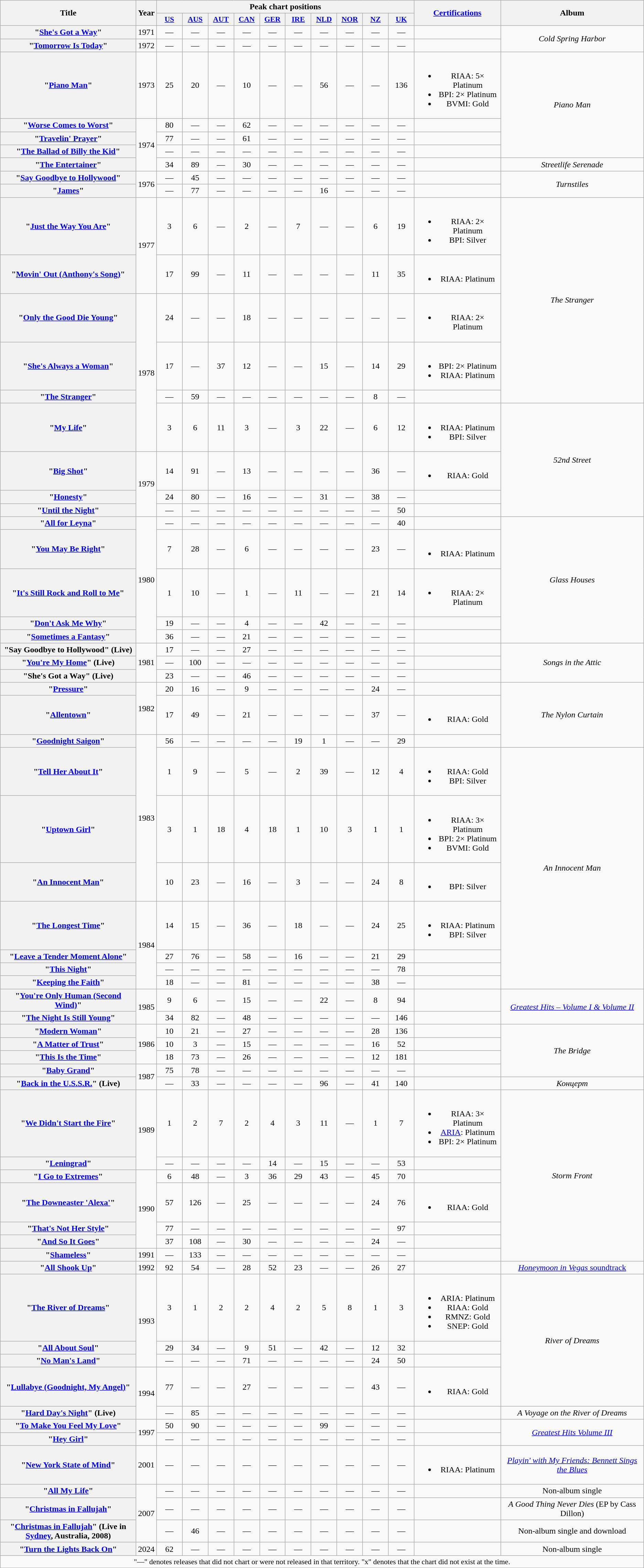<table class="wikitable plainrowheaders" style="text-align:center;" border="1">
<tr>
<th scope="col" rowspan="2" style="width:16em;">Title</th>
<th scope="col" rowspan="2">Year</th>
<th colspan="10" scope="col">Peak chart positions</th>
<th scope="col" rowspan="2" style="width:10em;"><a href='#'>Certifications</a></th>
<th scope="col" rowspan="2">Album</th>
</tr>
<tr>
<th scope="col" style="width:3em;font-size:90%;"><a href='#'>US</a><br></th>
<th scope="col" style="width:3em;font-size:90%;"><a href='#'>AUS</a><br></th>
<th scope="col" style="width:3em;font-size:90%;"><a href='#'>AUT</a><br></th>
<th scope="col" style="width:3em;font-size:90%;"><a href='#'>CAN</a><br></th>
<th scope="col" style="width:3em;font-size:90%;"><a href='#'>GER</a><br></th>
<th scope="col" style="width:3em;font-size:90%;"><a href='#'>IRE</a><br></th>
<th scope="col" style="width:3em;font-size:90%;"><a href='#'>NLD</a><br></th>
<th scope="col" style="width:3em;font-size:90%;"><a href='#'>NOR</a><br></th>
<th scope="col" style="width:3em;font-size:90%;"><a href='#'>NZ</a><br></th>
<th scope="col" style="width:3em;font-size:90%;"><a href='#'>UK</a><br></th>
</tr>
<tr>
<th scope="row">"<a href='#'>She's Got a Way</a>"</th>
<td>1971</td>
<td>—</td>
<td>—</td>
<td>—</td>
<td>—</td>
<td>—</td>
<td>—</td>
<td>—</td>
<td>—</td>
<td>—</td>
<td>—</td>
<td></td>
<td rowspan="2"><em>Cold Spring Harbor</em></td>
</tr>
<tr>
<th scope="row">"<a href='#'>Tomorrow Is Today</a>"</th>
<td>1972</td>
<td>—</td>
<td>—</td>
<td>—</td>
<td>—</td>
<td>—</td>
<td>—</td>
<td>—</td>
<td>—</td>
<td>—</td>
<td>—</td>
<td></td>
</tr>
<tr>
<th scope="row">"<a href='#'>Piano Man</a>"</th>
<td>1973</td>
<td>25</td>
<td>20</td>
<td>—</td>
<td>10</td>
<td>—</td>
<td>—</td>
<td>56</td>
<td>—</td>
<td>—</td>
<td>136</td>
<td><br><ul><li>RIAA: 5× Platinum</li><li>BPI: 2× Platinum</li><li>BVMI: Gold</li></ul></td>
<td rowspan="4"><em>Piano Man</em></td>
</tr>
<tr>
<th scope="row">"<a href='#'>Worse Comes to Worst</a>"</th>
<td rowspan="4">1974</td>
<td>80</td>
<td>—</td>
<td>—</td>
<td>62</td>
<td>—</td>
<td>—</td>
<td>—</td>
<td>—</td>
<td>—</td>
<td>—</td>
<td></td>
</tr>
<tr>
<th scope="row">"<a href='#'>Travelin' Prayer</a>"</th>
<td>77</td>
<td>—</td>
<td>—</td>
<td>61</td>
<td>—</td>
<td>—</td>
<td>—</td>
<td>—</td>
<td>—</td>
<td>—</td>
<td></td>
</tr>
<tr>
<th scope="row">"<a href='#'>The Ballad of Billy the Kid</a>"</th>
<td>—</td>
<td>—</td>
<td>—</td>
<td>—</td>
<td>—</td>
<td>—</td>
<td>—</td>
<td>—</td>
<td>—</td>
<td>—</td>
<td></td>
</tr>
<tr>
<th scope="row">"<a href='#'>The Entertainer</a>"</th>
<td>34</td>
<td>89</td>
<td>—</td>
<td>30</td>
<td>—</td>
<td>—</td>
<td>—</td>
<td>—</td>
<td>—</td>
<td>—</td>
<td></td>
<td><em>Streetlife Serenade</em></td>
</tr>
<tr>
<th scope="row">"<a href='#'>Say Goodbye to Hollywood</a>"</th>
<td rowspan="2">1976</td>
<td>—</td>
<td>45</td>
<td>—</td>
<td>—</td>
<td>—</td>
<td>—</td>
<td>—</td>
<td>—</td>
<td>—</td>
<td>—</td>
<td></td>
<td rowspan="2"><em>Turnstiles</em></td>
</tr>
<tr>
<th scope="row">"<a href='#'>James</a>"</th>
<td>—</td>
<td>77</td>
<td>—</td>
<td>—</td>
<td>—</td>
<td>—</td>
<td>16</td>
<td>—</td>
<td>—</td>
<td>—</td>
<td></td>
</tr>
<tr>
<th scope="row">"<a href='#'>Just the Way You Are</a>"</th>
<td rowspan="2">1977</td>
<td>3</td>
<td>6</td>
<td>—</td>
<td>2</td>
<td>—</td>
<td>7</td>
<td>—</td>
<td>—</td>
<td>6</td>
<td>19</td>
<td><br><ul><li>RIAA: 2×  Platinum</li><li>BPI: Silver</li></ul></td>
<td rowspan="5"><em>The Stranger</em></td>
</tr>
<tr>
<th scope="row">"<a href='#'>Movin' Out (Anthony's Song)</a>"</th>
<td>17</td>
<td>99</td>
<td>—</td>
<td>11</td>
<td>—</td>
<td>—</td>
<td>—</td>
<td>—</td>
<td>11</td>
<td>35</td>
<td><br><ul><li>RIAA: Platinum</li></ul></td>
</tr>
<tr>
<th scope="row">"<a href='#'>Only the Good Die Young</a>"</th>
<td rowspan="4">1978</td>
<td>24</td>
<td>—</td>
<td>—</td>
<td>18</td>
<td>—</td>
<td>—</td>
<td>—</td>
<td>—</td>
<td>—</td>
<td>—</td>
<td><br><ul><li>RIAA: 2× Platinum</li></ul></td>
</tr>
<tr>
<th scope="row">"<a href='#'>She's Always a Woman</a>"</th>
<td>17</td>
<td>—</td>
<td>37</td>
<td>12</td>
<td>—</td>
<td>—</td>
<td>15</td>
<td>—</td>
<td>14</td>
<td>29</td>
<td><br><ul><li>BPI: 2× Platinum</li><li>RIAA: Platinum</li></ul></td>
</tr>
<tr>
<th scope="row">"<a href='#'>The Stranger</a>"</th>
<td>—</td>
<td>59</td>
<td>—</td>
<td>—</td>
<td>—</td>
<td>—</td>
<td>—</td>
<td>—</td>
<td>8</td>
<td>—</td>
<td></td>
</tr>
<tr>
<th scope="row">"<a href='#'>My Life</a>"</th>
<td>3</td>
<td>6</td>
<td>11</td>
<td>3</td>
<td>—</td>
<td>3</td>
<td>22</td>
<td>—</td>
<td>6</td>
<td>12</td>
<td><br><ul><li>RIAA: Platinum</li><li>BPI: Silver</li></ul></td>
<td rowspan="4"><em>52nd Street</em></td>
</tr>
<tr>
<th scope="row">"<a href='#'>Big Shot</a>"</th>
<td rowspan="3">1979</td>
<td>14</td>
<td>91</td>
<td>—</td>
<td>13</td>
<td>—</td>
<td>—</td>
<td>—</td>
<td>—</td>
<td>36</td>
<td>—</td>
<td><br><ul><li>RIAA: Gold</li></ul></td>
</tr>
<tr>
<th scope="row">"<a href='#'>Honesty</a>"</th>
<td>24</td>
<td>80</td>
<td>—</td>
<td>16</td>
<td>—</td>
<td>—</td>
<td>31</td>
<td>—</td>
<td>38</td>
<td>—</td>
<td></td>
</tr>
<tr>
<th scope="row">"<a href='#'>Until the Night</a>"</th>
<td>—</td>
<td>—</td>
<td>—</td>
<td>—</td>
<td>—</td>
<td>—</td>
<td>—</td>
<td>—</td>
<td>—</td>
<td>50</td>
<td></td>
</tr>
<tr>
<th scope="row">"<a href='#'>All for Leyna</a>"</th>
<td rowspan="5">1980</td>
<td>—</td>
<td>—</td>
<td>—</td>
<td>—</td>
<td>—</td>
<td>—</td>
<td>—</td>
<td>—</td>
<td>—</td>
<td>40</td>
<td></td>
<td rowspan="5"><em>Glass Houses</em></td>
</tr>
<tr>
<th scope="row">"<a href='#'>You May Be Right</a>"</th>
<td>7</td>
<td>28</td>
<td>—</td>
<td>6</td>
<td>—</td>
<td>—</td>
<td>—</td>
<td>—</td>
<td>23</td>
<td>—</td>
<td><br><ul><li>RIAA: Platinum</li></ul></td>
</tr>
<tr>
<th scope="row">"<a href='#'>It's Still Rock and Roll to Me</a>"</th>
<td>1</td>
<td>10</td>
<td>—</td>
<td>1</td>
<td>—</td>
<td>11</td>
<td>—</td>
<td>—</td>
<td>21</td>
<td>14</td>
<td><br><ul><li>RIAA: 2× Platinum</li></ul></td>
</tr>
<tr>
<th scope="row">"<a href='#'>Don't Ask Me Why</a>"</th>
<td>19</td>
<td>—</td>
<td>—</td>
<td>4</td>
<td>—</td>
<td>—</td>
<td>42</td>
<td>—</td>
<td>—</td>
<td>—</td>
<td></td>
</tr>
<tr>
<th scope="row">"<a href='#'>Sometimes a Fantasy</a>"</th>
<td>36</td>
<td>—</td>
<td>—</td>
<td>21</td>
<td>—</td>
<td>—</td>
<td>—</td>
<td>—</td>
<td>—</td>
<td>—</td>
<td></td>
</tr>
<tr>
<th scope="row">"Say Goodbye to Hollywood" (Live)</th>
<td rowspan="3">1981</td>
<td>17</td>
<td>—</td>
<td>—</td>
<td>27</td>
<td>—</td>
<td>—</td>
<td>—</td>
<td>—</td>
<td>—</td>
<td>—</td>
<td></td>
<td rowspan="3"><em>Songs in the Attic</em></td>
</tr>
<tr>
<th scope="row">"<a href='#'>You're My Home</a>" (Live)</th>
<td>—</td>
<td>100</td>
<td>—</td>
<td>—</td>
<td>—</td>
<td>—</td>
<td>—</td>
<td>—</td>
<td>—</td>
<td>—</td>
<td></td>
</tr>
<tr>
<th scope="row">"She's Got a Way" (Live)</th>
<td>23</td>
<td>—</td>
<td>—</td>
<td>46</td>
<td>—</td>
<td>—</td>
<td>—</td>
<td>—</td>
<td>—</td>
<td>—</td>
<td></td>
</tr>
<tr>
<th scope="row">"<a href='#'>Pressure</a>"</th>
<td rowspan="2">1982</td>
<td>20</td>
<td>16</td>
<td>—</td>
<td>9</td>
<td>—</td>
<td>—</td>
<td>—</td>
<td>—</td>
<td>24</td>
<td>—</td>
<td></td>
<td rowspan="3"><em>The Nylon Curtain</em></td>
</tr>
<tr>
<th scope="row">"<a href='#'>Allentown</a>"</th>
<td>17</td>
<td>49</td>
<td>—</td>
<td>21</td>
<td>—</td>
<td>—</td>
<td>—</td>
<td>—</td>
<td>37</td>
<td>—</td>
<td><br><ul><li>RIAA: Gold</li></ul></td>
</tr>
<tr>
<th scope="row">"<a href='#'>Goodnight Saigon</a>"</th>
<td rowspan="4">1983</td>
<td>56</td>
<td>—</td>
<td>—</td>
<td>—</td>
<td>—</td>
<td>19</td>
<td>1</td>
<td>—</td>
<td>—</td>
<td>29</td>
<td></td>
</tr>
<tr>
<th scope="row">"<a href='#'>Tell Her About It</a>"</th>
<td>1</td>
<td>9</td>
<td>—</td>
<td>5</td>
<td>—</td>
<td>2</td>
<td>39</td>
<td>—</td>
<td>12</td>
<td>4</td>
<td><br><ul><li>RIAA: Gold</li><li>BPI: Silver</li></ul></td>
<td rowspan="7"><em>An Innocent Man</em></td>
</tr>
<tr>
<th scope="row">"<a href='#'>Uptown Girl</a>"</th>
<td>3</td>
<td>1</td>
<td>18</td>
<td>4</td>
<td>18</td>
<td>1</td>
<td>10</td>
<td>3</td>
<td>1</td>
<td>1</td>
<td><br><ul><li>RIAA: 3× Platinum</li><li>BPI: 2× Platinum</li><li>BVMI: Gold</li></ul></td>
</tr>
<tr>
<th scope="row">"<a href='#'>An Innocent Man</a>"</th>
<td>10</td>
<td>23</td>
<td>—</td>
<td>16</td>
<td>—</td>
<td>3</td>
<td>—</td>
<td>—</td>
<td>24</td>
<td>8</td>
<td><br><ul><li>BPI: Silver</li></ul></td>
</tr>
<tr>
<th scope="row">"<a href='#'>The Longest Time</a>"</th>
<td rowspan="4">1984</td>
<td>14</td>
<td>15</td>
<td>—</td>
<td>36</td>
<td>—</td>
<td>18</td>
<td>—</td>
<td>—</td>
<td>24</td>
<td>25</td>
<td><br><ul><li>RIAA: Platinum</li><li>BPI: Silver</li></ul></td>
</tr>
<tr>
<th scope="row">"<a href='#'>Leave a Tender Moment Alone</a>"</th>
<td>27</td>
<td>76</td>
<td>—</td>
<td>58</td>
<td>—</td>
<td>16</td>
<td>—</td>
<td>—</td>
<td>21</td>
<td>29</td>
<td></td>
</tr>
<tr>
<th scope="row">"<a href='#'>This Night</a>"</th>
<td>—</td>
<td>—</td>
<td>—</td>
<td>—</td>
<td>—</td>
<td>—</td>
<td>—</td>
<td>—</td>
<td>—</td>
<td>78</td>
<td></td>
</tr>
<tr>
<th scope="row">"<a href='#'>Keeping the Faith</a>"</th>
<td>18</td>
<td>—</td>
<td>—</td>
<td>81</td>
<td>—</td>
<td>—</td>
<td>—</td>
<td>—</td>
<td>38</td>
<td>—</td>
<td></td>
</tr>
<tr>
<th scope="row">"<a href='#'>You're Only Human (Second Wind)</a>"</th>
<td rowspan="2">1985</td>
<td>9</td>
<td>6</td>
<td>—</td>
<td>15</td>
<td>—</td>
<td>—</td>
<td>22</td>
<td>—</td>
<td>8</td>
<td>94</td>
<td></td>
<td rowspan="2"><em><a href='#'>Greatest Hits – Volume I & Volume II</a></em></td>
</tr>
<tr>
<th scope="row">"<a href='#'>The Night Is Still Young</a>"</th>
<td>34</td>
<td>82</td>
<td>—</td>
<td>48</td>
<td>—</td>
<td>—</td>
<td>—</td>
<td>—</td>
<td>—</td>
<td>146</td>
<td></td>
</tr>
<tr>
<th scope="row">"<a href='#'>Modern Woman</a>"</th>
<td rowspan="3">1986</td>
<td>10</td>
<td>21</td>
<td>—</td>
<td>27</td>
<td>—</td>
<td>—</td>
<td>—</td>
<td>—</td>
<td>28</td>
<td>136</td>
<td></td>
<td rowspan="4"><em>The Bridge</em></td>
</tr>
<tr>
<th scope="row">"<a href='#'>A Matter of Trust</a>"</th>
<td>10</td>
<td>3</td>
<td>—</td>
<td>15</td>
<td>—</td>
<td>—</td>
<td>—</td>
<td>—</td>
<td>16</td>
<td>52</td>
<td></td>
</tr>
<tr>
<th scope="row">"<a href='#'>This Is the Time</a>"</th>
<td>18</td>
<td>73</td>
<td>—</td>
<td>26</td>
<td>—</td>
<td>—</td>
<td>—</td>
<td>—</td>
<td>12</td>
<td>181</td>
<td></td>
</tr>
<tr>
<th scope="row">"<a href='#'>Baby Grand</a>"<br></th>
<td rowspan="2">1987</td>
<td>75</td>
<td>78</td>
<td>—</td>
<td>—</td>
<td>—</td>
<td>—</td>
<td>—</td>
<td>—</td>
<td>—</td>
<td>—</td>
<td></td>
</tr>
<tr>
<th scope="row">"<a href='#'>Back in the U.S.S.R.</a>" (Live)</th>
<td>—</td>
<td>33</td>
<td>—</td>
<td>—</td>
<td>—</td>
<td>—</td>
<td>96</td>
<td>—</td>
<td>41</td>
<td>140</td>
<td></td>
<td><em>Концерт</em></td>
</tr>
<tr>
<th scope="row">"<a href='#'>We Didn't Start the Fire</a>"</th>
<td rowspan="2">1989</td>
<td>1</td>
<td>2</td>
<td>7</td>
<td>2</td>
<td>4</td>
<td>3</td>
<td>11</td>
<td>—</td>
<td>1</td>
<td>7</td>
<td><br><ul><li>RIAA: 3× Platinum</li><li><a href='#'>ARIA</a>: Platinum</li><li>BPI: 2× Platinum</li></ul></td>
<td rowspan="7"><em>Storm Front</em></td>
</tr>
<tr>
<th scope="row">"<a href='#'>Leningrad</a>"</th>
<td>—</td>
<td>—</td>
<td>—</td>
<td>—</td>
<td>14</td>
<td>—</td>
<td>15</td>
<td>—</td>
<td>—</td>
<td>53</td>
<td></td>
</tr>
<tr>
<th scope="row">"<a href='#'>I Go to Extremes</a>"</th>
<td rowspan="4">1990</td>
<td>6</td>
<td>48</td>
<td>—</td>
<td>3</td>
<td>36</td>
<td>29</td>
<td>43</td>
<td>—</td>
<td>45</td>
<td>70</td>
<td></td>
</tr>
<tr>
<th scope="row">"<a href='#'>The Downeaster 'Alexa'</a>"</th>
<td>57</td>
<td>126</td>
<td>—</td>
<td>25</td>
<td>—</td>
<td>—</td>
<td>—</td>
<td>—</td>
<td>24</td>
<td>76</td>
<td><br><ul><li>RIAA: Gold</li></ul></td>
</tr>
<tr>
<th scope="row">"<a href='#'>That's Not Her Style</a>"</th>
<td>77</td>
<td>—</td>
<td>—</td>
<td>—</td>
<td>—</td>
<td>—</td>
<td>—</td>
<td>—</td>
<td>—</td>
<td>97</td>
<td></td>
</tr>
<tr>
<th scope="row">"<a href='#'>And So It Goes</a>"</th>
<td>37</td>
<td>108</td>
<td>—</td>
<td>30</td>
<td>—</td>
<td>—</td>
<td>—</td>
<td>—</td>
<td>24</td>
<td>—</td>
<td></td>
</tr>
<tr>
<th scope="row">"<a href='#'>Shameless</a>"</th>
<td>1991</td>
<td>—</td>
<td>133</td>
<td>—</td>
<td>—</td>
<td>—</td>
<td>—</td>
<td>—</td>
<td>—</td>
<td>—</td>
<td>—</td>
<td></td>
</tr>
<tr>
<th scope="row">"<a href='#'>All Shook Up</a>"</th>
<td>1992</td>
<td>92</td>
<td>54</td>
<td>—</td>
<td>28</td>
<td>52</td>
<td>23</td>
<td>—</td>
<td>—</td>
<td>26</td>
<td>27</td>
<td></td>
<td><a href='#'><em>Honeymoon in Vegas</em> soundtrack</a></td>
</tr>
<tr>
<th scope="row">"<a href='#'>The River of Dreams</a>"</th>
<td rowspan="3">1993</td>
<td>3</td>
<td>1</td>
<td>2</td>
<td>2</td>
<td>4</td>
<td>2</td>
<td>5</td>
<td>8</td>
<td>1</td>
<td>3</td>
<td><br><ul><li>ARIA: Platinum</li><li>RIAA: Gold</li><li>RMNZ: Gold</li><li>SNEP: Gold</li></ul></td>
<td rowspan="4"><em>River of Dreams</em></td>
</tr>
<tr>
<th scope="row">"<a href='#'>All About Soul</a>"</th>
<td>29</td>
<td>34</td>
<td>—</td>
<td>9</td>
<td>51</td>
<td>—</td>
<td>42</td>
<td>—</td>
<td>12</td>
<td>32</td>
<td></td>
</tr>
<tr>
<th scope="row">"<a href='#'>No Man's Land</a>"</th>
<td>—</td>
<td>—</td>
<td>—</td>
<td>71</td>
<td>—</td>
<td>—</td>
<td>—</td>
<td>—</td>
<td>24</td>
<td>50</td>
<td></td>
</tr>
<tr>
<th scope="row">"<a href='#'>Lullabye (Goodnight, My Angel)</a>"</th>
<td rowspan="2">1994</td>
<td>77</td>
<td>—</td>
<td>—</td>
<td>27</td>
<td>—</td>
<td>—</td>
<td>—</td>
<td>—</td>
<td>43</td>
<td>—</td>
<td><br><ul><li>RIAA: Gold</li></ul></td>
</tr>
<tr>
<th scope="row">"<a href='#'>Hard Day's Night</a>" (Live)</th>
<td>—</td>
<td>85</td>
<td>—</td>
<td>—</td>
<td>—</td>
<td>—</td>
<td>—</td>
<td>—</td>
<td>—</td>
<td>—</td>
<td></td>
<td><em>A Voyage on the River of Dreams</em></td>
</tr>
<tr>
<th scope="row">"<a href='#'>To Make You Feel My Love</a>"</th>
<td rowspan="2">1997</td>
<td>50</td>
<td>90</td>
<td>—</td>
<td>—</td>
<td>—</td>
<td>—</td>
<td>99</td>
<td>—</td>
<td>—</td>
<td>—</td>
<td></td>
<td rowspan="2"><em><a href='#'>Greatest Hits Volume III</a></em></td>
</tr>
<tr>
<th scope="row">"<a href='#'>Hey Girl</a>"</th>
<td>—</td>
<td>—</td>
<td>—</td>
<td>—</td>
<td>—</td>
<td>—</td>
<td>—</td>
<td>—</td>
<td>—</td>
<td>—</td>
<td></td>
</tr>
<tr>
<th scope="row">"<a href='#'>New York State of Mind</a>"<br></th>
<td>2001</td>
<td>—</td>
<td>—</td>
<td>—</td>
<td>—</td>
<td>—</td>
<td>—</td>
<td>—</td>
<td>—</td>
<td>—</td>
<td>—</td>
<td><br><ul><li>RIAA: Platinum</li></ul></td>
<td><em><a href='#'>Playin' with My Friends: Bennett Sings the Blues</a></em></td>
</tr>
<tr>
<th scope="row">"<a href='#'>All My Life</a>"</th>
<td rowspan="3">2007</td>
<td>—</td>
<td>—</td>
<td>—</td>
<td>—</td>
<td>—</td>
<td>—</td>
<td>—</td>
<td>—</td>
<td>—</td>
<td>—</td>
<td></td>
<td>Non-album single</td>
</tr>
<tr>
<th scope="row">"<a href='#'>Christmas in Fallujah</a>"<br></th>
<td>—</td>
<td>—</td>
<td>—</td>
<td>—</td>
<td>—</td>
<td>—</td>
<td>—</td>
<td>—</td>
<td>—</td>
<td>—</td>
<td></td>
<td><em>A Good Thing Never Dies</em> (EP by Cass Dillon)</td>
</tr>
<tr>
<th scope="row">"<a href='#'>Christmas in Fallujah</a>" (Live in <a href='#'>Sydney</a>, Australia, 2008)</th>
<td>—</td>
<td>46</td>
<td>—</td>
<td>—</td>
<td>—</td>
<td>—</td>
<td>—</td>
<td>—</td>
<td>—</td>
<td>—</td>
<td></td>
<td>Non-album single and download</td>
</tr>
<tr>
<th scope="row">"<a href='#'>Turn the Lights Back On</a>"</th>
<td>2024</td>
<td>62</td>
<td>—</td>
<td>—</td>
<td>—</td>
<td>—</td>
<td>—</td>
<td>—</td>
<td>—</td>
<td>—</td>
<td>—</td>
<td></td>
<td>Non-album single</td>
</tr>
<tr>
<td colspan="17" style="font-size:90%">"—" denotes releases that did not chart or were not released in that territory. "x" denotes that the chart did not exist at the time.</td>
</tr>
</table>
